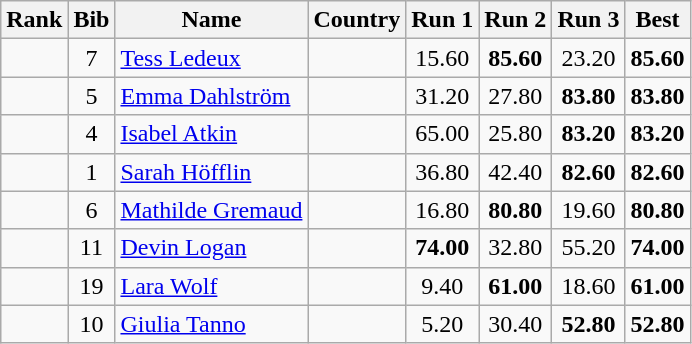<table class="wikitable sortable" style="text-align:center">
<tr>
<th>Rank</th>
<th>Bib</th>
<th>Name</th>
<th>Country</th>
<th>Run 1</th>
<th>Run 2</th>
<th>Run 3</th>
<th>Best</th>
</tr>
<tr>
<td></td>
<td>7</td>
<td align=left><a href='#'>Tess Ledeux</a></td>
<td align=left></td>
<td>15.60</td>
<td><strong>85.60</strong></td>
<td>23.20</td>
<td><strong>85.60</strong></td>
</tr>
<tr>
<td></td>
<td>5</td>
<td align=left><a href='#'>Emma Dahlström</a></td>
<td align=left></td>
<td>31.20</td>
<td>27.80</td>
<td><strong>83.80</strong></td>
<td><strong>83.80</strong></td>
</tr>
<tr>
<td></td>
<td>4</td>
<td align=left><a href='#'>Isabel Atkin</a></td>
<td align=left></td>
<td>65.00</td>
<td>25.80</td>
<td><strong>83.20</strong></td>
<td><strong>83.20</strong></td>
</tr>
<tr>
<td></td>
<td>1</td>
<td align=left><a href='#'>Sarah Höfflin</a></td>
<td align=left></td>
<td>36.80</td>
<td>42.40</td>
<td><strong>82.60</strong></td>
<td><strong>82.60</strong></td>
</tr>
<tr>
<td></td>
<td>6</td>
<td align=left><a href='#'>Mathilde Gremaud</a></td>
<td align=left></td>
<td>16.80</td>
<td><strong>80.80</strong></td>
<td>19.60</td>
<td><strong>80.80</strong></td>
</tr>
<tr>
<td></td>
<td>11</td>
<td align=left><a href='#'>Devin Logan</a></td>
<td align=left></td>
<td><strong>74.00</strong></td>
<td>32.80</td>
<td>55.20</td>
<td><strong>74.00</strong></td>
</tr>
<tr>
<td></td>
<td>19</td>
<td align=left><a href='#'>Lara Wolf</a></td>
<td align=left></td>
<td>9.40</td>
<td><strong>61.00</strong></td>
<td>18.60</td>
<td><strong>61.00</strong></td>
</tr>
<tr>
<td></td>
<td>10</td>
<td align=left><a href='#'>Giulia Tanno</a></td>
<td align=left></td>
<td>5.20</td>
<td>30.40</td>
<td><strong>52.80</strong></td>
<td><strong>52.80</strong></td>
</tr>
</table>
